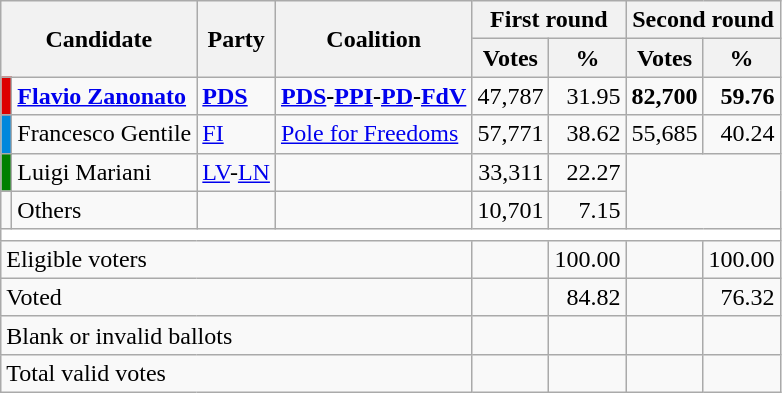<table class="wikitable centre">
<tr>
<th scope="col" rowspan=2 colspan=2>Candidate</th>
<th scope="col" rowspan=2 colspan=1>Party</th>
<th scope="col" rowspan=2 colspan=1>Coalition</th>
<th scope="col" colspan=2>First round</th>
<th scope="col" colspan=2>Second round</th>
</tr>
<tr>
<th scope="col">Votes</th>
<th scope="col">%</th>
<th scope="col">Votes</th>
<th scope="col">%</th>
</tr>
<tr>
<td bgcolor="#dd0000"></td>
<td><strong><a href='#'>Flavio Zanonato</a></strong></td>
<td><strong><a href='#'>PDS</a></strong></td>
<td><strong><a href='#'>PDS</a>-<a href='#'>PPI</a>-<a href='#'>PD</a>-<a href='#'>FdV</a></strong></td>
<td style="text-align: right">47,787</td>
<td style="text-align: right">31.95</td>
<td style="text-align: right"><strong>82,700</strong></td>
<td style="text-align: right"><strong>59.76</strong></td>
</tr>
<tr>
<td bgcolor="#0087DC"></td>
<td>Francesco Gentile</td>
<td><a href='#'>FI</a></td>
<td><a href='#'>Pole for Freedoms</a></td>
<td style="text-align: right">57,771</td>
<td style="text-align: right">38.62</td>
<td style="text-align: right">55,685</td>
<td style="text-align: right">40.24</td>
</tr>
<tr>
<td bgcolor="#008000"></td>
<td>Luigi Mariani</td>
<td><a href='#'>LV</a>-<a href='#'>LN</a></td>
<td></td>
<td style="text-align: right">33,311</td>
<td style="text-align: right">22.27</td>
</tr>
<tr>
<td bgcolor=""></td>
<td>Others</td>
<td></td>
<td></td>
<td style="text-align: right">10,701</td>
<td style="text-align: right">7.15</td>
</tr>
<tr bgcolor=white>
<td colspan=8></td>
</tr>
<tr>
<td colspan=4>Eligible voters</td>
<td style="text-align: right"></td>
<td style="text-align: right">100.00</td>
<td style="text-align: right"></td>
<td style="text-align: right">100.00</td>
</tr>
<tr>
<td colspan=4>Voted</td>
<td style="text-align: right"></td>
<td style="text-align: right">84.82</td>
<td style="text-align: right"></td>
<td style="text-align: right">76.32</td>
</tr>
<tr>
<td colspan=4>Blank or invalid ballots</td>
<td style="text-align: right"></td>
<td style="text-align: right"></td>
<td style="text-align: right"></td>
<td style="text-align: right"></td>
</tr>
<tr>
<td colspan=4>Total valid votes</td>
<td style="text-align: right"></td>
<td style="text-align: right"></td>
<td style="text-align: right"></td>
<td style="text-align: right"></td>
</tr>
</table>
